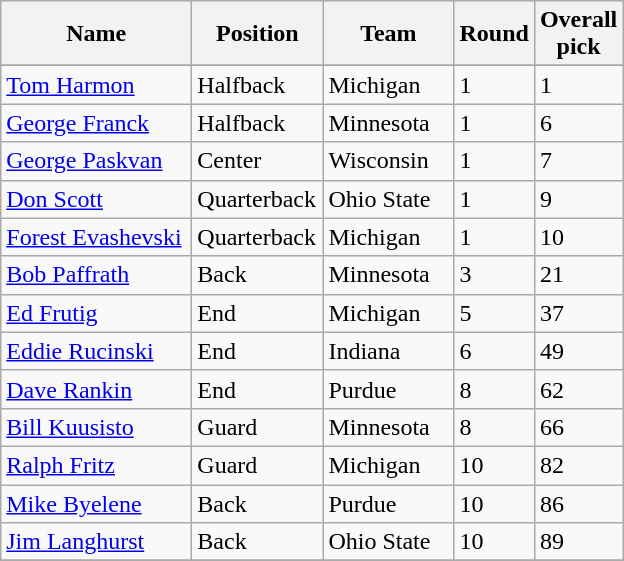<table class="sortable wikitable">
<tr>
<th width="120">Name</th>
<th width="80">Position</th>
<th width="80">Team</th>
<th width="25">Round</th>
<th width="25">Overall pick</th>
</tr>
<tr align="left" bgcolor="">
</tr>
<tr>
<td><a href='#'>Tom Harmon</a></td>
<td>Halfback</td>
<td>Michigan</td>
<td>1</td>
<td>1</td>
</tr>
<tr>
<td><a href='#'>George Franck</a></td>
<td>Halfback</td>
<td>Minnesota</td>
<td>1</td>
<td>6</td>
</tr>
<tr>
<td><a href='#'>George Paskvan</a></td>
<td>Center</td>
<td>Wisconsin</td>
<td>1</td>
<td>7</td>
</tr>
<tr>
<td><a href='#'>Don Scott</a></td>
<td>Quarterback</td>
<td>Ohio State</td>
<td>1</td>
<td>9</td>
</tr>
<tr>
<td><a href='#'>Forest Evashevski</a></td>
<td>Quarterback</td>
<td>Michigan</td>
<td>1</td>
<td>10</td>
</tr>
<tr>
<td><a href='#'>Bob Paffrath</a></td>
<td>Back</td>
<td>Minnesota</td>
<td>3</td>
<td>21</td>
</tr>
<tr>
<td><a href='#'>Ed Frutig</a></td>
<td>End</td>
<td>Michigan</td>
<td>5</td>
<td>37</td>
</tr>
<tr>
<td><a href='#'>Eddie Rucinski</a></td>
<td>End</td>
<td>Indiana</td>
<td>6</td>
<td>49</td>
</tr>
<tr>
<td><a href='#'>Dave Rankin</a></td>
<td>End</td>
<td>Purdue</td>
<td>8</td>
<td>62</td>
</tr>
<tr>
<td><a href='#'>Bill Kuusisto</a></td>
<td>Guard</td>
<td>Minnesota</td>
<td>8</td>
<td>66</td>
</tr>
<tr>
<td><a href='#'>Ralph Fritz</a></td>
<td>Guard</td>
<td>Michigan</td>
<td>10</td>
<td>82</td>
</tr>
<tr>
<td><a href='#'>Mike Byelene</a></td>
<td>Back</td>
<td>Purdue</td>
<td>10</td>
<td>86</td>
</tr>
<tr>
<td><a href='#'>Jim Langhurst</a></td>
<td>Back</td>
<td>Ohio State</td>
<td>10</td>
<td>89</td>
</tr>
<tr>
</tr>
</table>
